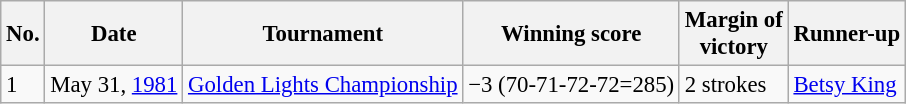<table class="wikitable" style="font-size:95%;">
<tr>
<th>No.</th>
<th>Date</th>
<th>Tournament</th>
<th>Winning score</th>
<th>Margin of<br>victory</th>
<th>Runner-up</th>
</tr>
<tr>
<td>1</td>
<td>May 31, <a href='#'>1981</a></td>
<td><a href='#'>Golden Lights Championship</a></td>
<td>−3 (70-71-72-72=285)</td>
<td>2 strokes</td>
<td> <a href='#'>Betsy King</a></td>
</tr>
</table>
